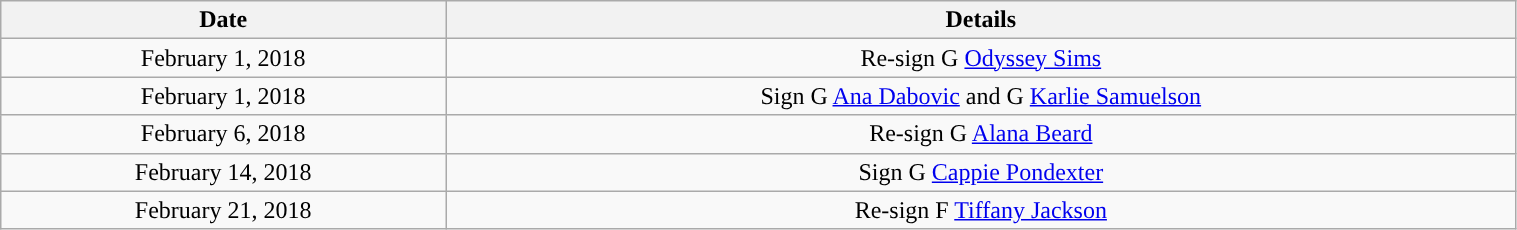<table class="wikitable" style="width:80%; text-align: center">
<tr>
<th>Date</th>
<th>Details</th>
</tr>
<tr>
<td>February 1, 2018</td>
<td>Re-sign G <a href='#'>Odyssey Sims</a></td>
</tr>
<tr>
<td>February 1, 2018</td>
<td>Sign G <a href='#'>Ana Dabovic</a> and G <a href='#'>Karlie Samuelson</a></td>
</tr>
<tr>
<td>February 6, 2018</td>
<td>Re-sign G <a href='#'>Alana Beard</a></td>
</tr>
<tr>
<td>February 14, 2018</td>
<td>Sign G <a href='#'>Cappie Pondexter</a></td>
</tr>
<tr>
<td>February 21, 2018</td>
<td>Re-sign F <a href='#'>Tiffany Jackson</a></td>
</tr>
</table>
